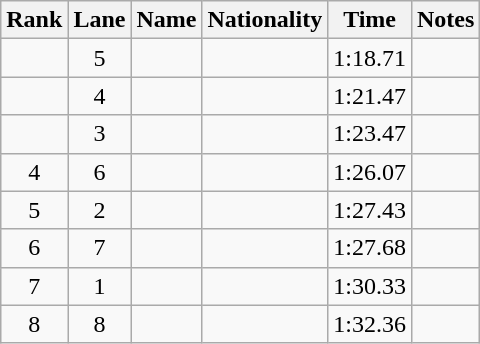<table class="wikitable sortable" style="text-align:center">
<tr>
<th>Rank</th>
<th>Lane</th>
<th>Name</th>
<th>Nationality</th>
<th>Time</th>
<th>Notes</th>
</tr>
<tr>
<td></td>
<td>5</td>
<td align=left></td>
<td align=left></td>
<td>1:18.71</td>
<td><strong></strong></td>
</tr>
<tr>
<td></td>
<td>4</td>
<td align=left></td>
<td align=left></td>
<td>1:21.47</td>
<td></td>
</tr>
<tr>
<td></td>
<td>3</td>
<td align=left></td>
<td align=left></td>
<td>1:23.47</td>
<td></td>
</tr>
<tr>
<td>4</td>
<td>6</td>
<td align=left></td>
<td align=left></td>
<td>1:26.07</td>
<td></td>
</tr>
<tr>
<td>5</td>
<td>2</td>
<td align=left></td>
<td align=left></td>
<td>1:27.43</td>
<td></td>
</tr>
<tr>
<td>6</td>
<td>7</td>
<td align=left></td>
<td align=left></td>
<td>1:27.68</td>
<td></td>
</tr>
<tr>
<td>7</td>
<td>1</td>
<td align=left></td>
<td align=left></td>
<td>1:30.33</td>
<td></td>
</tr>
<tr>
<td>8</td>
<td>8</td>
<td align=left></td>
<td align=left></td>
<td>1:32.36</td>
<td></td>
</tr>
</table>
